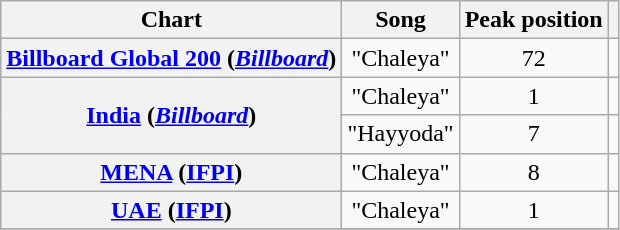<table class="wikitable plainrowheaders sortable" style="text-align:center;">
<tr>
<th>Chart</th>
<th>Song</th>
<th>Peak position</th>
<th></th>
</tr>
<tr>
<th scope="row"><a href='#'>Billboard Global 200</a> (<em><a href='#'>Billboard</a></em>)</th>
<td>"Chaleya"</td>
<td>72</td>
<td></td>
</tr>
<tr>
<th scope="row"; rowspan="2"><a href='#'>India</a> (<em><a href='#'>Billboard</a></em>)</th>
<td>"Chaleya"</td>
<td>1</td>
<td></td>
</tr>
<tr>
<td>"Hayyoda"</td>
<td>7</td>
<td></td>
</tr>
<tr>
<th scope="row"><a href='#'>MENA</a> (<a href='#'>IFPI</a>)</th>
<td>"Chaleya"</td>
<td>8</td>
<td></td>
</tr>
<tr>
<th scope="row"; rowspan="1"><a href='#'>UAE</a> (<a href='#'>IFPI</a>)</th>
<td>"Chaleya"</td>
<td>1</td>
<td></td>
</tr>
<tr>
</tr>
</table>
